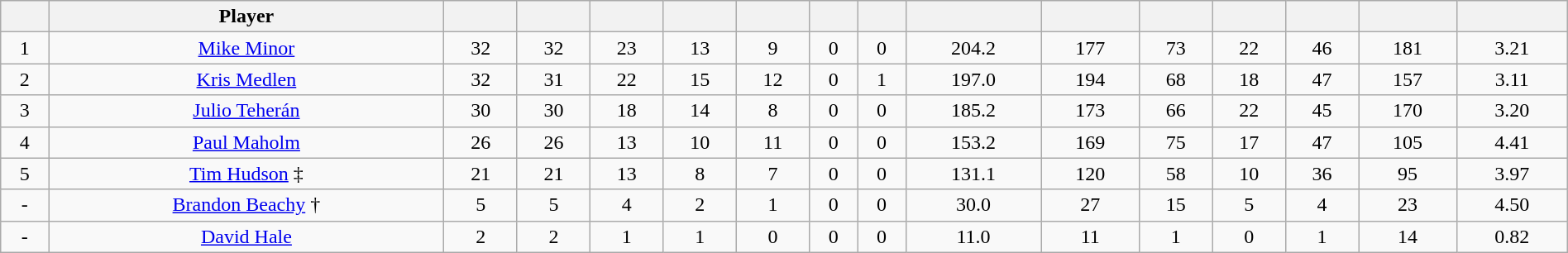<table class="wikitable sortable" style="width:100%;">
<tr align=center>
<th></th>
<th>Player</th>
<th></th>
<th></th>
<th></th>
<th></th>
<th></th>
<th></th>
<th></th>
<th></th>
<th></th>
<th></th>
<th></th>
<th></th>
<th></th>
<th></th>
</tr>
<tr align=center>
<td>1</td>
<td><a href='#'>Mike Minor</a></td>
<td>32</td>
<td>32</td>
<td>23</td>
<td>13</td>
<td>9</td>
<td>0</td>
<td>0</td>
<td>204.2</td>
<td>177</td>
<td>73</td>
<td>22</td>
<td>46</td>
<td>181</td>
<td>3.21</td>
</tr>
<tr align=center>
<td>2</td>
<td><a href='#'>Kris Medlen</a></td>
<td>32</td>
<td>31</td>
<td>22</td>
<td>15</td>
<td>12</td>
<td>0</td>
<td>1</td>
<td>197.0</td>
<td>194</td>
<td>68</td>
<td>18</td>
<td>47</td>
<td>157</td>
<td>3.11</td>
</tr>
<tr align=center>
<td>3</td>
<td><a href='#'>Julio Teherán</a></td>
<td>30</td>
<td>30</td>
<td>18</td>
<td>14</td>
<td>8</td>
<td>0</td>
<td>0</td>
<td>185.2</td>
<td>173</td>
<td>66</td>
<td>22</td>
<td>45</td>
<td>170</td>
<td>3.20</td>
</tr>
<tr align=center>
<td>4</td>
<td><a href='#'>Paul Maholm</a></td>
<td>26</td>
<td>26</td>
<td>13</td>
<td>10</td>
<td>11</td>
<td>0</td>
<td>0</td>
<td>153.2</td>
<td>169</td>
<td>75</td>
<td>17</td>
<td>47</td>
<td>105</td>
<td>4.41</td>
</tr>
<tr align=center>
<td>5</td>
<td><a href='#'>Tim Hudson</a> ‡</td>
<td>21</td>
<td>21</td>
<td>13</td>
<td>8</td>
<td>7</td>
<td>0</td>
<td>0</td>
<td>131.1</td>
<td>120</td>
<td>58</td>
<td>10</td>
<td>36</td>
<td>95</td>
<td>3.97</td>
</tr>
<tr align=center>
<td>-</td>
<td><a href='#'>Brandon Beachy</a> †</td>
<td>5</td>
<td>5</td>
<td>4</td>
<td>2</td>
<td>1</td>
<td>0</td>
<td>0</td>
<td>30.0</td>
<td>27</td>
<td>15</td>
<td>5</td>
<td>4</td>
<td>23</td>
<td>4.50</td>
</tr>
<tr align=center>
<td>-</td>
<td><a href='#'>David Hale</a></td>
<td>2</td>
<td>2</td>
<td>1</td>
<td>1</td>
<td>0</td>
<td>0</td>
<td>0</td>
<td>11.0</td>
<td>11</td>
<td>1</td>
<td>0</td>
<td>1</td>
<td>14</td>
<td>0.82</td>
</tr>
</table>
